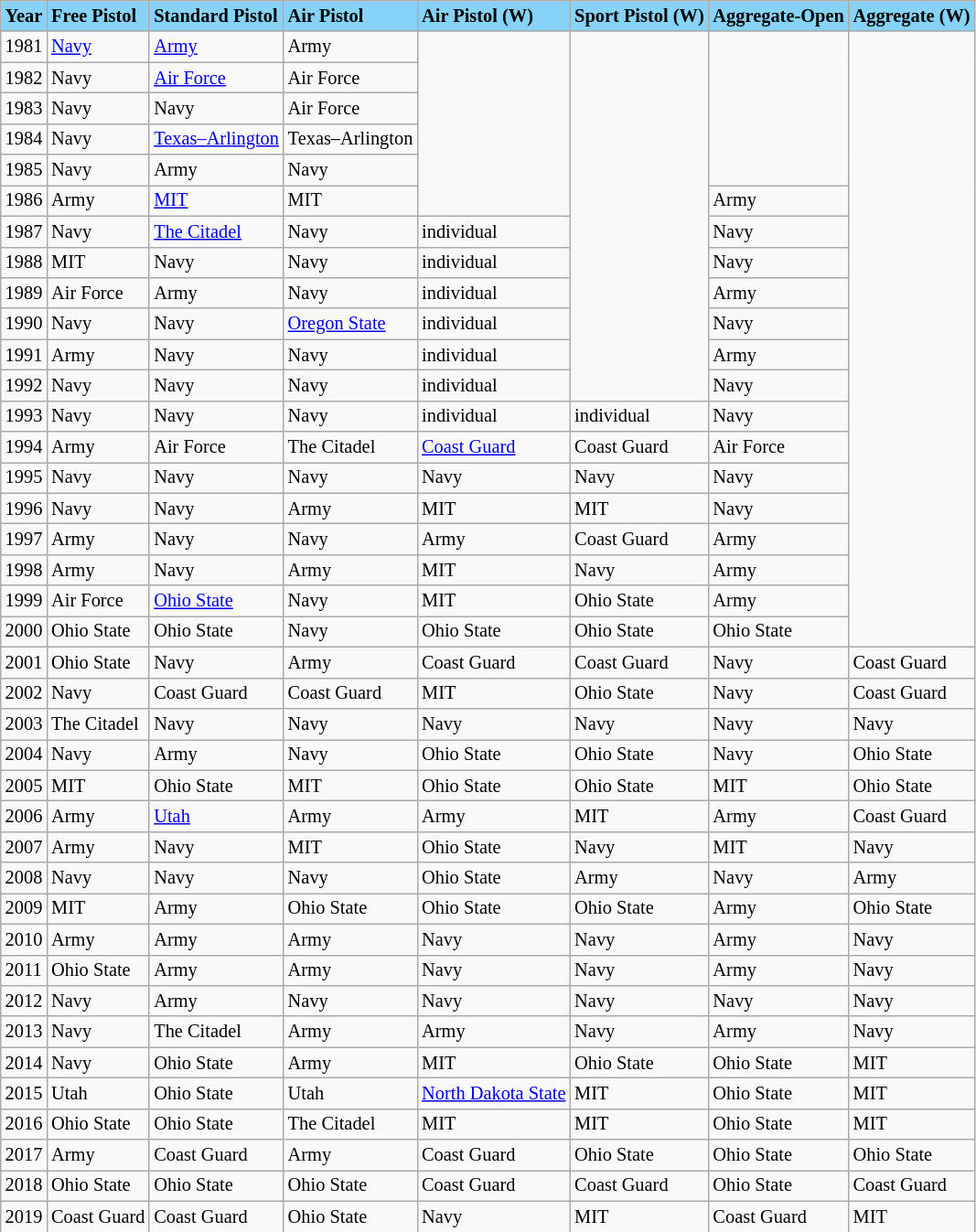<table class="wikitable" style="font-size:85%;">
<tr ! style="background-color: #87D3F8;">
<td><strong>Year</strong></td>
<td><strong>Free Pistol</strong></td>
<td><strong>Standard Pistol</strong></td>
<td><strong>Air Pistol</strong></td>
<td><strong>Air Pistol (W)</strong></td>
<td><strong>Sport Pistol (W)</strong></td>
<td><strong>Aggregate-Open</strong></td>
<td><strong>Aggregate (W)</strong></td>
</tr>
<tr --->
<td>1981</td>
<td><a href='#'>Navy</a></td>
<td><a href='#'>Army</a></td>
<td>Army</td>
<td rowspan=6></td>
<td rowspan=12></td>
<td rowspan=5></td>
<td rowspan=20></td>
</tr>
<tr --->
<td>1982</td>
<td>Navy</td>
<td><a href='#'>Air Force</a></td>
<td>Air Force</td>
</tr>
<tr --->
<td>1983</td>
<td>Navy</td>
<td>Navy</td>
<td>Air Force</td>
</tr>
<tr --->
<td>1984</td>
<td>Navy</td>
<td><a href='#'>Texas–Arlington</a></td>
<td>Texas–Arlington</td>
</tr>
<tr --->
<td>1985</td>
<td>Navy</td>
<td>Army</td>
<td>Navy</td>
</tr>
<tr --->
<td>1986</td>
<td>Army</td>
<td><a href='#'>MIT</a></td>
<td>MIT</td>
<td>Army</td>
</tr>
<tr --->
<td>1987</td>
<td>Navy</td>
<td><a href='#'>The Citadel</a></td>
<td>Navy</td>
<td>individual</td>
<td>Navy</td>
</tr>
<tr --->
<td>1988</td>
<td>MIT</td>
<td>Navy</td>
<td>Navy</td>
<td>individual</td>
<td>Navy</td>
</tr>
<tr --->
<td>1989</td>
<td>Air Force</td>
<td>Army</td>
<td>Navy</td>
<td>individual</td>
<td>Army</td>
</tr>
<tr --->
<td>1990</td>
<td>Navy</td>
<td>Navy</td>
<td><a href='#'>Oregon State</a></td>
<td>individual</td>
<td>Navy</td>
</tr>
<tr --->
<td>1991</td>
<td>Army</td>
<td>Navy</td>
<td>Navy</td>
<td>individual</td>
<td>Army</td>
</tr>
<tr --->
<td>1992</td>
<td>Navy</td>
<td>Navy</td>
<td>Navy</td>
<td>individual</td>
<td>Navy</td>
</tr>
<tr --->
<td>1993</td>
<td>Navy</td>
<td>Navy</td>
<td>Navy</td>
<td>individual</td>
<td>individual</td>
<td>Navy</td>
</tr>
<tr --->
<td>1994</td>
<td>Army</td>
<td>Air Force</td>
<td>The Citadel</td>
<td><a href='#'>Coast Guard</a></td>
<td>Coast Guard</td>
<td>Air Force</td>
</tr>
<tr --->
<td>1995</td>
<td>Navy</td>
<td>Navy</td>
<td>Navy</td>
<td>Navy</td>
<td>Navy</td>
<td>Navy</td>
</tr>
<tr --->
<td>1996</td>
<td>Navy</td>
<td>Navy</td>
<td>Army</td>
<td>MIT</td>
<td>MIT</td>
<td>Navy</td>
</tr>
<tr --->
<td>1997</td>
<td>Army</td>
<td>Navy</td>
<td>Navy</td>
<td>Army</td>
<td>Coast Guard</td>
<td>Army</td>
</tr>
<tr --->
<td>1998</td>
<td>Army</td>
<td>Navy</td>
<td>Army</td>
<td>MIT</td>
<td>Navy</td>
<td>Army</td>
</tr>
<tr --->
<td>1999</td>
<td>Air Force</td>
<td><a href='#'>Ohio State</a></td>
<td>Navy</td>
<td>MIT</td>
<td>Ohio State</td>
<td>Army</td>
</tr>
<tr --->
<td>2000</td>
<td>Ohio State</td>
<td>Ohio State</td>
<td>Navy</td>
<td>Ohio State</td>
<td>Ohio State</td>
<td>Ohio State</td>
</tr>
<tr --->
<td>2001</td>
<td>Ohio State</td>
<td>Navy</td>
<td>Army</td>
<td>Coast Guard</td>
<td>Coast Guard</td>
<td>Navy</td>
<td>Coast Guard</td>
</tr>
<tr --->
<td>2002</td>
<td>Navy</td>
<td>Coast Guard</td>
<td>Coast Guard</td>
<td>MIT</td>
<td>Ohio State</td>
<td>Navy</td>
<td>Coast Guard</td>
</tr>
<tr --->
<td>2003</td>
<td>The Citadel</td>
<td>Navy</td>
<td>Navy</td>
<td>Navy</td>
<td>Navy</td>
<td>Navy</td>
<td>Navy</td>
</tr>
<tr --->
<td>2004</td>
<td>Navy</td>
<td>Army</td>
<td>Navy</td>
<td>Ohio State</td>
<td>Ohio State</td>
<td>Navy</td>
<td>Ohio State</td>
</tr>
<tr --->
<td>2005</td>
<td>MIT</td>
<td>Ohio State</td>
<td>MIT</td>
<td>Ohio State</td>
<td>Ohio State</td>
<td>MIT</td>
<td>Ohio State</td>
</tr>
<tr --->
<td>2006</td>
<td>Army</td>
<td><a href='#'>Utah</a></td>
<td>Army</td>
<td>Army</td>
<td>MIT</td>
<td>Army</td>
<td>Coast Guard</td>
</tr>
<tr --->
<td>2007</td>
<td>Army</td>
<td>Navy</td>
<td>MIT</td>
<td>Ohio State</td>
<td>Navy</td>
<td>MIT</td>
<td>Navy</td>
</tr>
<tr --->
<td>2008</td>
<td>Navy</td>
<td>Navy</td>
<td>Navy</td>
<td>Ohio State</td>
<td>Army</td>
<td>Navy</td>
<td>Army</td>
</tr>
<tr --->
<td>2009</td>
<td>MIT</td>
<td>Army</td>
<td>Ohio State</td>
<td>Ohio State</td>
<td>Ohio State</td>
<td>Army</td>
<td>Ohio State</td>
</tr>
<tr --->
<td>2010</td>
<td>Army</td>
<td>Army</td>
<td>Army</td>
<td>Navy</td>
<td>Navy</td>
<td>Army</td>
<td>Navy</td>
</tr>
<tr --->
<td>2011</td>
<td>Ohio State</td>
<td>Army</td>
<td>Army</td>
<td>Navy</td>
<td>Navy</td>
<td>Army</td>
<td>Navy</td>
</tr>
<tr --->
<td>2012</td>
<td>Navy</td>
<td>Army</td>
<td>Navy</td>
<td>Navy</td>
<td>Navy</td>
<td>Navy</td>
<td>Navy</td>
</tr>
<tr --->
<td>2013</td>
<td>Navy</td>
<td>The Citadel</td>
<td>Army</td>
<td>Army</td>
<td>Navy</td>
<td>Army</td>
<td>Navy</td>
</tr>
<tr --->
<td>2014</td>
<td>Navy</td>
<td>Ohio State</td>
<td>Army</td>
<td>MIT</td>
<td>Ohio State</td>
<td>Ohio State</td>
<td>MIT</td>
</tr>
<tr --->
<td>2015</td>
<td>Utah</td>
<td>Ohio State</td>
<td>Utah</td>
<td><a href='#'>North Dakota State</a></td>
<td>MIT</td>
<td>Ohio State</td>
<td>MIT</td>
</tr>
<tr --->
<td>2016</td>
<td>Ohio State</td>
<td>Ohio State</td>
<td>The Citadel</td>
<td>MIT</td>
<td>MIT</td>
<td>Ohio State</td>
<td>MIT</td>
</tr>
<tr --->
<td>2017</td>
<td>Army</td>
<td>Coast Guard</td>
<td>Army</td>
<td>Coast Guard</td>
<td>Ohio State</td>
<td>Ohio State</td>
<td>Ohio State</td>
</tr>
<tr --->
<td>2018</td>
<td>Ohio State</td>
<td>Ohio State</td>
<td>Ohio State</td>
<td>Coast Guard</td>
<td>Coast Guard</td>
<td>Ohio State</td>
<td>Coast Guard</td>
</tr>
<tr --->
<td>2019</td>
<td>Coast Guard</td>
<td>Coast Guard</td>
<td>Ohio State</td>
<td>Navy</td>
<td>MIT</td>
<td>Coast Guard</td>
<td>MIT</td>
</tr>
</table>
